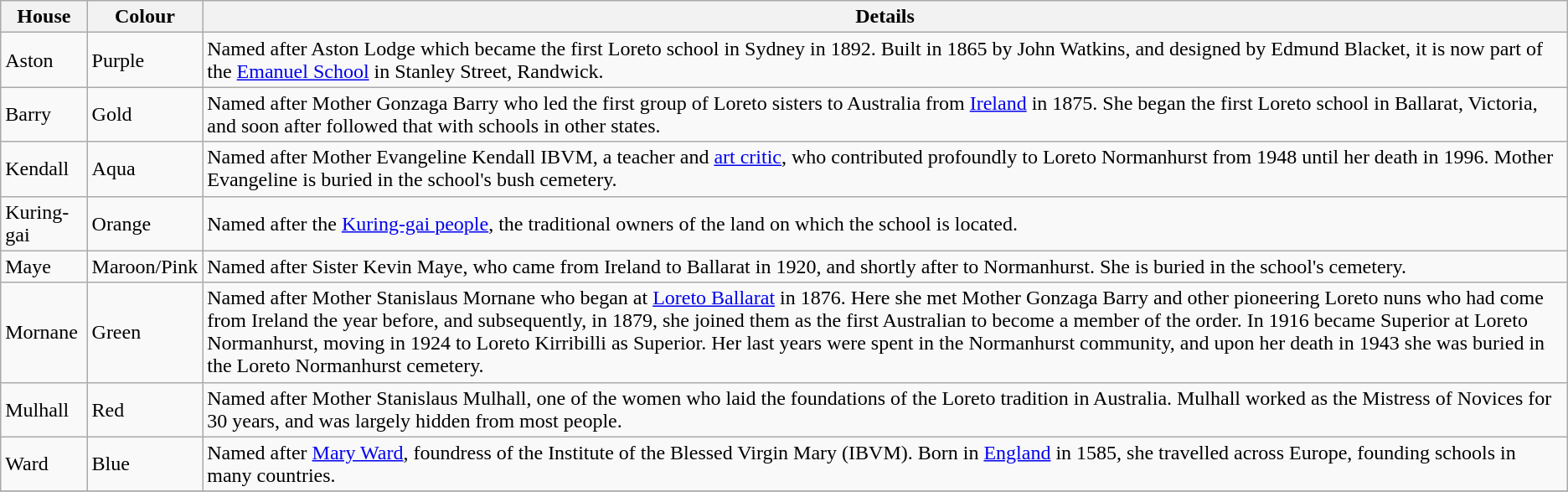<table class="wikitable">
<tr>
<th>House</th>
<th>Colour</th>
<th>Details</th>
</tr>
<tr>
<td>Aston</td>
<td>Purple</td>
<td>Named after Aston Lodge which became the first Loreto school in Sydney in 1892. Built in 1865 by John Watkins, and designed by Edmund Blacket, it is now part of the <a href='#'>Emanuel School</a> in Stanley Street, Randwick.</td>
</tr>
<tr>
<td>Barry</td>
<td>Gold</td>
<td>Named after Mother Gonzaga Barry who led the first group of Loreto sisters to Australia from <a href='#'>Ireland</a> in 1875. She began the first Loreto school in Ballarat, Victoria, and soon after followed that with schools in other states.</td>
</tr>
<tr>
<td>Kendall</td>
<td>Aqua</td>
<td>Named after Mother Evangeline Kendall IBVM, a teacher and <a href='#'>art critic</a>, who contributed profoundly to Loreto Normanhurst from 1948 until her death in 1996. Mother Evangeline is buried in the school's bush cemetery.</td>
</tr>
<tr>
<td>Kuring-gai</td>
<td>Orange</td>
<td>Named after the <a href='#'>Kuring-gai people</a>, the traditional owners of the land on which the school is located.</td>
</tr>
<tr>
<td>Maye</td>
<td>Maroon/Pink</td>
<td>Named after Sister Kevin Maye, who came from Ireland to Ballarat in 1920, and shortly after to Normanhurst. She is buried in the school's cemetery.</td>
</tr>
<tr>
<td>Mornane</td>
<td>Green</td>
<td>Named after Mother Stanislaus Mornane who began at <a href='#'>Loreto Ballarat</a> in 1876. Here she met Mother Gonzaga Barry and other pioneering Loreto nuns who had come from Ireland the year before, and subsequently, in 1879, she joined them as the first Australian to become a member of the order. In 1916 became Superior at Loreto Normanhurst, moving in 1924 to Loreto Kirribilli as Superior. Her last years were spent in the Normanhurst community, and upon her death in 1943 she was buried in the Loreto Normanhurst cemetery.</td>
</tr>
<tr>
<td>Mulhall</td>
<td>Red</td>
<td>Named after Mother Stanislaus Mulhall, one of the women who laid the foundations of the Loreto tradition in Australia. Mulhall worked as the Mistress of Novices for 30 years, and was largely hidden from most people.</td>
</tr>
<tr>
<td>Ward</td>
<td>Blue</td>
<td>Named after <a href='#'>Mary Ward</a>, foundress of the Institute of the Blessed Virgin Mary (IBVM). Born in <a href='#'>England</a> in 1585, she travelled across Europe, founding schools in many countries.</td>
</tr>
<tr>
</tr>
</table>
